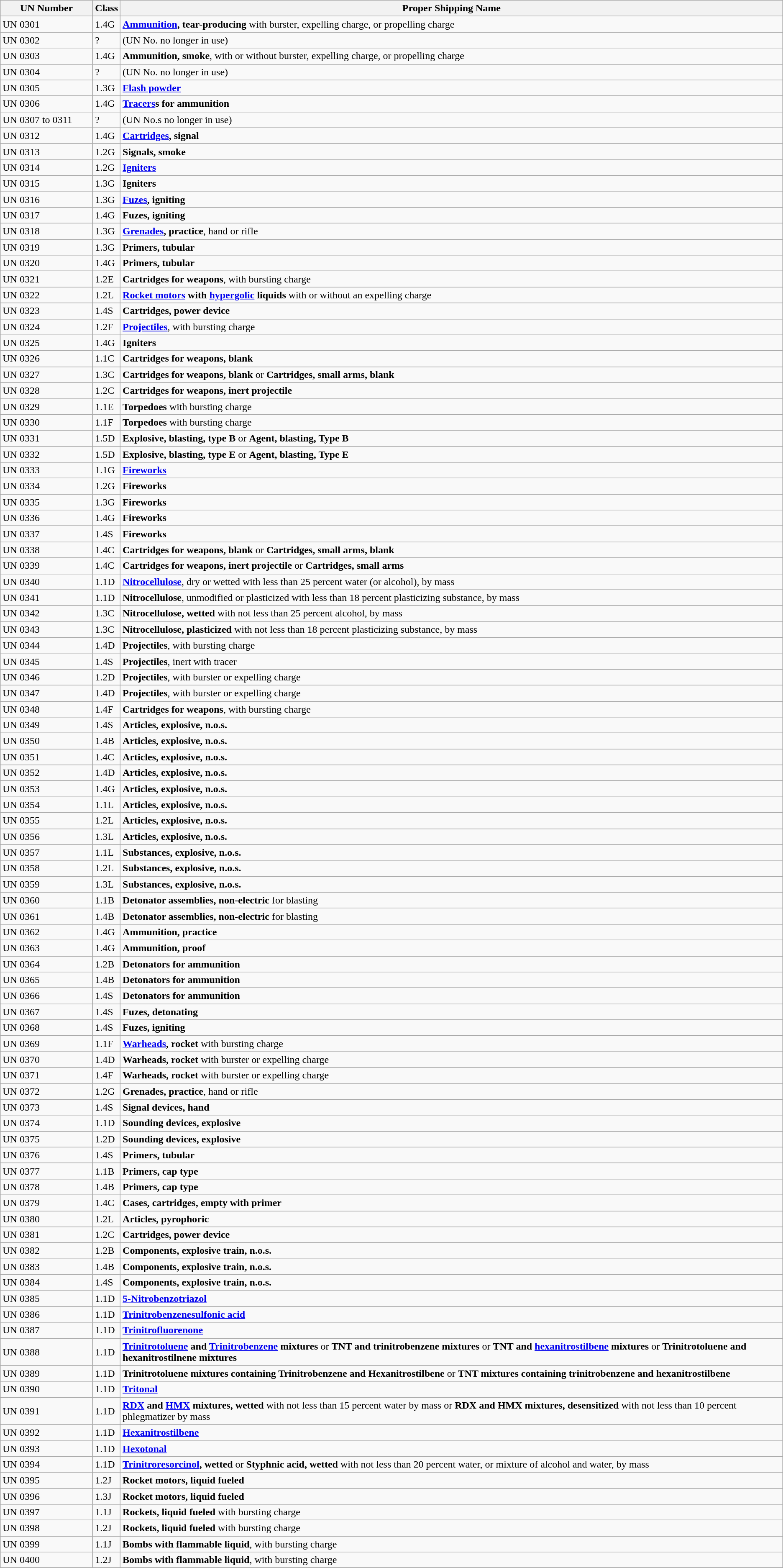<table class="wikitable">
<tr>
<th width="140px">UN Number</th>
<th>Class</th>
<th>Proper Shipping Name</th>
</tr>
<tr>
<td>UN 0301</td>
<td>1.4G</td>
<td><strong><a href='#'>Ammunition</a>, tear-producing</strong> with burster, expelling charge, or propelling charge</td>
</tr>
<tr>
<td>UN 0302</td>
<td>?</td>
<td>(UN No. no longer in use)</td>
</tr>
<tr>
<td>UN 0303</td>
<td>1.4G</td>
<td><strong>Ammunition, smoke</strong>, with or without burster, expelling charge, or propelling charge</td>
</tr>
<tr>
<td>UN 0304</td>
<td>?</td>
<td>(UN No. no longer in use)</td>
</tr>
<tr>
<td>UN 0305</td>
<td>1.3G</td>
<td><strong><a href='#'>Flash powder</a></strong></td>
</tr>
<tr>
<td>UN 0306</td>
<td>1.4G</td>
<td><strong><a href='#'>Tracers</a>s for ammunition</strong></td>
</tr>
<tr>
<td>UN 0307 to 0311</td>
<td>?</td>
<td>(UN No.s no longer in use)</td>
</tr>
<tr>
<td>UN 0312</td>
<td>1.4G</td>
<td><strong><a href='#'>Cartridges</a>, signal</strong></td>
</tr>
<tr>
<td>UN 0313</td>
<td>1.2G</td>
<td><strong>Signals, smoke</strong></td>
</tr>
<tr>
<td>UN 0314</td>
<td>1.2G</td>
<td><strong><a href='#'>Igniters</a></strong></td>
</tr>
<tr>
<td>UN 0315</td>
<td>1.3G</td>
<td><strong>Igniters</strong></td>
</tr>
<tr>
<td>UN 0316</td>
<td>1.3G</td>
<td><strong><a href='#'>Fuzes</a>, igniting</strong></td>
</tr>
<tr>
<td>UN 0317</td>
<td>1.4G</td>
<td><strong>Fuzes, igniting</strong></td>
</tr>
<tr>
<td>UN 0318</td>
<td>1.3G</td>
<td><strong><a href='#'>Grenades</a>, practice</strong>, hand or rifle</td>
</tr>
<tr>
<td>UN 0319</td>
<td>1.3G</td>
<td><strong>Primers, tubular</strong></td>
</tr>
<tr>
<td>UN 0320</td>
<td>1.4G</td>
<td><strong>Primers, tubular</strong></td>
</tr>
<tr>
<td>UN 0321</td>
<td>1.2E</td>
<td><strong>Cartridges for weapons</strong>, with bursting charge</td>
</tr>
<tr>
<td>UN 0322</td>
<td>1.2L</td>
<td><strong><a href='#'>Rocket motors</a> with <a href='#'>hypergolic</a> liquids</strong> with or without an expelling charge</td>
</tr>
<tr>
<td>UN 0323</td>
<td>1.4S</td>
<td><strong>Cartridges, power device</strong></td>
</tr>
<tr>
<td>UN 0324</td>
<td>1.2F</td>
<td><strong><a href='#'>Projectiles</a></strong>, with bursting charge</td>
</tr>
<tr>
<td>UN 0325</td>
<td>1.4G</td>
<td><strong>Igniters</strong></td>
</tr>
<tr>
<td>UN 0326</td>
<td>1.1C</td>
<td><strong>Cartridges for weapons, blank</strong></td>
</tr>
<tr>
<td>UN 0327</td>
<td>1.3C</td>
<td><strong>Cartridges for weapons, blank</strong> or <strong>Cartridges, small arms, blank</strong></td>
</tr>
<tr>
<td>UN 0328</td>
<td>1.2C</td>
<td><strong>Cartridges for weapons, inert projectile</strong></td>
</tr>
<tr>
<td>UN 0329</td>
<td>1.1E</td>
<td><strong>Torpedoes</strong> with bursting charge</td>
</tr>
<tr>
<td>UN 0330</td>
<td>1.1F</td>
<td><strong>Torpedoes</strong> with bursting charge</td>
</tr>
<tr>
<td>UN 0331</td>
<td>1.5D</td>
<td><strong>Explosive, blasting, type B</strong> or <strong>Agent, blasting, Type B</strong></td>
</tr>
<tr>
<td>UN 0332</td>
<td>1.5D</td>
<td><strong>Explosive, blasting, type E</strong> or <strong>Agent, blasting, Type E</strong></td>
</tr>
<tr>
<td>UN 0333</td>
<td>1.1G</td>
<td><strong><a href='#'>Fireworks</a></strong></td>
</tr>
<tr>
<td>UN 0334</td>
<td>1.2G</td>
<td><strong>Fireworks</strong></td>
</tr>
<tr>
<td>UN 0335</td>
<td>1.3G</td>
<td><strong>Fireworks</strong></td>
</tr>
<tr>
<td>UN 0336</td>
<td>1.4G</td>
<td><strong>Fireworks</strong></td>
</tr>
<tr>
<td>UN 0337</td>
<td>1.4S</td>
<td><strong>Fireworks</strong></td>
</tr>
<tr>
<td>UN 0338</td>
<td>1.4C</td>
<td><strong>Cartridges for weapons, blank</strong> or <strong>Cartridges, small arms, blank</strong></td>
</tr>
<tr>
<td>UN 0339</td>
<td>1.4C</td>
<td><strong>Cartridges for weapons, inert projectile</strong> or <strong>Cartridges, small arms</strong></td>
</tr>
<tr>
<td>UN 0340</td>
<td>1.1D</td>
<td><strong><a href='#'>Nitrocellulose</a></strong>, dry or wetted with less than 25 percent water (or alcohol), by mass</td>
</tr>
<tr>
<td>UN 0341</td>
<td>1.1D</td>
<td><strong>Nitrocellulose</strong>, unmodified or plasticized with less than 18 percent plasticizing substance, by mass</td>
</tr>
<tr>
<td>UN 0342</td>
<td>1.3C</td>
<td><strong>Nitrocellulose, wetted</strong> with not less than 25 percent alcohol, by mass</td>
</tr>
<tr>
<td>UN 0343</td>
<td>1.3C</td>
<td><strong>Nitrocellulose, plasticized</strong> with not less than 18 percent plasticizing substance, by mass</td>
</tr>
<tr>
<td>UN 0344</td>
<td>1.4D</td>
<td><strong>Projectiles</strong>, with bursting charge</td>
</tr>
<tr>
<td>UN 0345</td>
<td>1.4S</td>
<td><strong>Projectiles</strong>, inert with tracer</td>
</tr>
<tr>
<td>UN 0346</td>
<td>1.2D</td>
<td><strong>Projectiles</strong>, with burster or expelling charge</td>
</tr>
<tr>
<td>UN 0347</td>
<td>1.4D</td>
<td><strong>Projectiles</strong>, with burster or expelling charge</td>
</tr>
<tr>
<td>UN 0348</td>
<td>1.4F</td>
<td><strong>Cartridges for weapons</strong>, with bursting charge</td>
</tr>
<tr>
<td>UN 0349</td>
<td>1.4S</td>
<td><strong>Articles, explosive, n.o.s.</strong></td>
</tr>
<tr>
<td>UN 0350</td>
<td>1.4B</td>
<td><strong>Articles, explosive, n.o.s.</strong></td>
</tr>
<tr>
<td>UN 0351</td>
<td>1.4C</td>
<td><strong>Articles, explosive, n.o.s.</strong></td>
</tr>
<tr>
<td>UN 0352</td>
<td>1.4D</td>
<td><strong>Articles, explosive, n.o.s.</strong></td>
</tr>
<tr>
<td>UN 0353</td>
<td>1.4G</td>
<td><strong>Articles, explosive, n.o.s.</strong></td>
</tr>
<tr>
<td>UN 0354</td>
<td>1.1L</td>
<td><strong>Articles, explosive, n.o.s.</strong></td>
</tr>
<tr>
<td>UN 0355</td>
<td>1.2L</td>
<td><strong>Articles, explosive, n.o.s.</strong></td>
</tr>
<tr>
<td>UN 0356</td>
<td>1.3L</td>
<td><strong>Articles, explosive, n.o.s.</strong></td>
</tr>
<tr>
<td>UN 0357</td>
<td>1.1L</td>
<td><strong>Substances, explosive, n.o.s.</strong></td>
</tr>
<tr>
<td>UN 0358</td>
<td>1.2L</td>
<td><strong>Substances, explosive, n.o.s.</strong></td>
</tr>
<tr>
<td>UN 0359</td>
<td>1.3L</td>
<td><strong>Substances, explosive, n.o.s.</strong></td>
</tr>
<tr>
<td>UN 0360</td>
<td>1.1B</td>
<td><strong>Detonator assemblies, non-electric</strong> for blasting</td>
</tr>
<tr>
<td>UN 0361</td>
<td>1.4B</td>
<td><strong>Detonator assemblies, non-electric</strong> for blasting</td>
</tr>
<tr>
<td>UN 0362</td>
<td>1.4G</td>
<td><strong>Ammunition, practice</strong></td>
</tr>
<tr>
<td>UN 0363</td>
<td>1.4G</td>
<td><strong>Ammunition, proof</strong></td>
</tr>
<tr>
<td>UN 0364</td>
<td>1.2B</td>
<td><strong>Detonators for ammunition</strong></td>
</tr>
<tr>
<td>UN 0365</td>
<td>1.4B</td>
<td><strong>Detonators for ammunition</strong></td>
</tr>
<tr>
<td>UN 0366</td>
<td>1.4S</td>
<td><strong>Detonators for ammunition</strong></td>
</tr>
<tr>
<td>UN 0367</td>
<td>1.4S</td>
<td><strong>Fuzes, detonating</strong></td>
</tr>
<tr>
<td>UN 0368</td>
<td>1.4S</td>
<td><strong>Fuzes, igniting</strong></td>
</tr>
<tr>
<td>UN 0369</td>
<td>1.1F</td>
<td><strong><a href='#'>Warheads</a>, rocket</strong> with bursting charge</td>
</tr>
<tr>
<td>UN 0370</td>
<td>1.4D</td>
<td><strong>Warheads, rocket</strong> with burster or expelling charge</td>
</tr>
<tr>
<td>UN 0371</td>
<td>1.4F</td>
<td><strong>Warheads, rocket</strong> with burster or expelling charge</td>
</tr>
<tr>
<td>UN 0372</td>
<td>1.2G</td>
<td><strong>Grenades, practice</strong>, hand or rifle</td>
</tr>
<tr>
<td>UN 0373</td>
<td>1.4S</td>
<td><strong>Signal devices, hand</strong></td>
</tr>
<tr>
<td>UN 0374</td>
<td>1.1D</td>
<td><strong>Sounding devices, explosive</strong></td>
</tr>
<tr>
<td>UN 0375</td>
<td>1.2D</td>
<td><strong>Sounding devices, explosive</strong></td>
</tr>
<tr>
<td>UN 0376</td>
<td>1.4S</td>
<td><strong>Primers, tubular</strong></td>
</tr>
<tr>
<td>UN 0377</td>
<td>1.1B</td>
<td><strong>Primers, cap type</strong></td>
</tr>
<tr>
<td>UN 0378</td>
<td>1.4B</td>
<td><strong>Primers, cap type</strong></td>
</tr>
<tr>
<td>UN 0379</td>
<td>1.4C</td>
<td><strong>Cases, cartridges, empty with primer</strong></td>
</tr>
<tr>
<td>UN 0380</td>
<td>1.2L</td>
<td><strong>Articles, pyrophoric</strong></td>
</tr>
<tr>
<td>UN 0381</td>
<td>1.2C</td>
<td><strong>Cartridges, power device</strong></td>
</tr>
<tr>
<td>UN 0382</td>
<td>1.2B</td>
<td><strong>Components, explosive train, n.o.s.</strong></td>
</tr>
<tr>
<td>UN 0383</td>
<td>1.4B</td>
<td><strong>Components, explosive train, n.o.s.</strong></td>
</tr>
<tr>
<td>UN 0384</td>
<td>1.4S</td>
<td><strong>Components, explosive train, n.o.s.</strong></td>
</tr>
<tr>
<td>UN 0385</td>
<td>1.1D</td>
<td><strong><a href='#'>5-Nitrobenzotriazol</a></strong></td>
</tr>
<tr>
<td>UN 0386</td>
<td>1.1D</td>
<td><strong><a href='#'>Trinitrobenzenesulfonic acid</a></strong></td>
</tr>
<tr>
<td>UN 0387</td>
<td>1.1D</td>
<td><strong><a href='#'>Trinitrofluorenone</a></strong></td>
</tr>
<tr>
<td>UN 0388</td>
<td>1.1D</td>
<td><strong><a href='#'>Trinitrotoluene</a> and <a href='#'>Trinitrobenzene</a> mixtures</strong> or <strong>TNT and trinitrobenzene mixtures</strong> or <strong>TNT and <a href='#'>hexanitrostilbene</a> mixtures</strong> or <strong>Trinitrotoluene and hexanitrostilnene mixtures</strong></td>
</tr>
<tr>
<td>UN 0389</td>
<td>1.1D</td>
<td><strong>Trinitrotoluene mixtures containing Trinitrobenzene and Hexanitrostilbene</strong> or <strong>TNT mixtures containing trinitrobenzene and hexanitrostilbene</strong></td>
</tr>
<tr>
<td>UN 0390</td>
<td>1.1D</td>
<td><strong><a href='#'>Tritonal</a></strong></td>
</tr>
<tr>
<td>UN 0391</td>
<td>1.1D</td>
<td><strong><a href='#'>RDX</a> and <a href='#'>HMX</a> mixtures, wetted</strong> with not less than 15 percent water by mass or <strong>RDX and HMX mixtures, desensitized</strong> with not less than 10 percent phlegmatizer by mass</td>
</tr>
<tr>
<td>UN 0392</td>
<td>1.1D</td>
<td><strong><a href='#'>Hexanitrostilbene</a></strong></td>
</tr>
<tr>
<td>UN 0393</td>
<td>1.1D</td>
<td><strong><a href='#'>Hexotonal</a></strong></td>
</tr>
<tr>
<td>UN 0394</td>
<td>1.1D</td>
<td><strong><a href='#'>Trinitroresorcinol</a>, wetted</strong> or <strong>Styphnic acid, wetted</strong> with not less than 20 percent water, or mixture of alcohol and water, by mass</td>
</tr>
<tr>
<td>UN 0395</td>
<td>1.2J</td>
<td><strong>Rocket motors, liquid fueled</strong></td>
</tr>
<tr>
<td>UN 0396</td>
<td>1.3J</td>
<td><strong>Rocket motors, liquid fueled</strong></td>
</tr>
<tr>
<td>UN 0397</td>
<td>1.1J</td>
<td><strong>Rockets, liquid fueled</strong> with bursting charge</td>
</tr>
<tr>
<td>UN 0398</td>
<td>1.2J</td>
<td><strong>Rockets, liquid fueled</strong> with bursting charge</td>
</tr>
<tr>
<td>UN 0399</td>
<td>1.1J</td>
<td><strong>Bombs with flammable liquid</strong>, with bursting charge</td>
</tr>
<tr>
<td>UN 0400</td>
<td>1.2J</td>
<td><strong>Bombs with flammable liquid</strong>, with bursting charge</td>
</tr>
<tr>
</tr>
</table>
